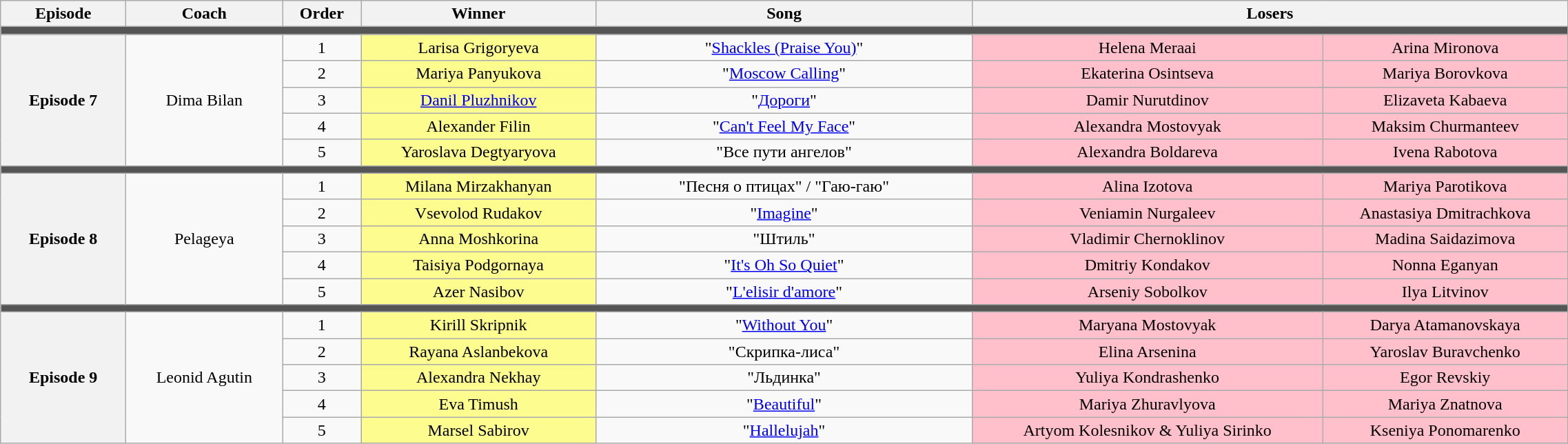<table class="wikitable" style="text-align: center; width:120%;">
<tr>
<th style="width:08%;">Episode</th>
<th style="width:10%;">Coach</th>
<th style="width:05%;">Order</th>
<th style="width:15%;">Winner</th>
<th style="width:24%;">Song</th>
<th colspan=2 style="width:29%:">Losers</th>
</tr>
<tr>
<td colspan=7 style="background:#555;"></td>
</tr>
<tr>
<th rowspan=5>Episode 7 <br> </th>
<td rowspan=5>Dima Bilan</td>
<td>1</td>
<td style="background:#fdfc8f;">Larisa Grigoryeva</td>
<td>"<a href='#'>Shackles (Praise You)</a>"</td>
<td style="background:pink;">Helena Meraai</td>
<td style="background:pink;">Arina Mironova</td>
</tr>
<tr>
<td>2</td>
<td style="background:#fdfc8f;">Mariya Panyukova</td>
<td>"<a href='#'>Moscow Calling</a>"</td>
<td style="background:pink;">Ekaterina Osintseva</td>
<td style="background:pink;">Mariya Borovkova</td>
</tr>
<tr>
<td>3</td>
<td style="background:#fdfc8f;"><a href='#'>Danil Pluzhnikov</a></td>
<td>"<a href='#'>Дороги</a>"</td>
<td style="background:pink;">Damir Nurutdinov</td>
<td style="background:pink;">Elizaveta Kabaeva</td>
</tr>
<tr>
<td>4</td>
<td style="background:#fdfc8f;">Alexander Filin</td>
<td>"<a href='#'>Can't Feel My Face</a>"</td>
<td style="background:pink;">Alexandra Mostovyak</td>
<td style="background:pink;">Maksim Churmanteev</td>
</tr>
<tr>
<td>5</td>
<td style="background:#fdfc8f;">Yaroslava Degtyaryova</td>
<td>"Все пути ангелов"</td>
<td style="background:pink;">Alexandra Boldareva</td>
<td style="background:pink;">Ivena Rabotova</td>
</tr>
<tr>
<td colspan="7" style="background:#555;"></td>
</tr>
<tr>
<th rowspan=5>Episode 8 <br> </th>
<td rowspan=5>Pelageya</td>
<td>1</td>
<td style="background:#fdfc8f;">Milana Mirzakhanyan</td>
<td>"Песня о птицах" / "Гаю-гаю"</td>
<td style="background:pink;">Alina Izotova</td>
<td style="background:pink;">Mariya Parotikova</td>
</tr>
<tr>
<td>2</td>
<td style="background:#fdfc8f;">Vsevolod Rudakov</td>
<td>"<a href='#'>Imagine</a>"</td>
<td style="background:pink;">Veniamin Nurgaleev</td>
<td style="background:pink;">Anastasiya Dmitrachkova</td>
</tr>
<tr>
<td>3</td>
<td style="background:#fdfc8f;">Anna Moshkorina</td>
<td>"Штиль"</td>
<td style="background:pink;">Vladimir Chernoklinov</td>
<td style="background:pink;">Madina Saidazimova</td>
</tr>
<tr>
<td>4</td>
<td style="background:#fdfc8f">Taisiya Podgornaya</td>
<td>"<a href='#'>It's Oh So Quiet</a>"</td>
<td style="background:pink;">Dmitriy Kondakov</td>
<td style="background:pink;">Nonna Eganyan</td>
</tr>
<tr>
<td>5</td>
<td style="background:#fdfc8f;">Azer Nasibov</td>
<td>"<a href='#'>L'elisir d'amore</a>"</td>
<td style="background:pink;">Arseniy Sobolkov</td>
<td style="background:pink;">Ilya Litvinov</td>
</tr>
<tr>
<td colspan="7" style="background:#555;"></td>
</tr>
<tr>
<th rowspan=5>Episode 9 <br> </th>
<td rowspan=5>Leonid Agutin</td>
<td>1</td>
<td style="background:#fdfc8f;">Kirill Skripnik</td>
<td>"<a href='#'>Without You</a>"</td>
<td style="background:pink;">Maryana Mostovyak</td>
<td style="background:pink;">Darya Atamanovskaya</td>
</tr>
<tr>
<td>2</td>
<td style="background:#fdfc8f;">Rayana Aslanbekova</td>
<td>"Скрипка-лиса"</td>
<td style="background:pink;">Elina Arsenina</td>
<td style="background:pink;">Yaroslav Buravchenko</td>
</tr>
<tr>
<td>3</td>
<td style="background:#fdfc8f;">Alexandra Nekhay</td>
<td>"Льдинка"</td>
<td style="background:pink;">Yuliya Kondrashenko</td>
<td style="background:pink;">Egor Revskiy</td>
</tr>
<tr>
<td>4</td>
<td style="background:#fdfc8f;">Eva Timush</td>
<td>"<a href='#'>Beautiful</a>"</td>
<td style="background:pink;">Mariya Zhuravlyova</td>
<td style="background:pink;">Mariya Znatnova</td>
</tr>
<tr>
<td>5</td>
<td style="background:#fdfc8f;">Marsel Sabirov</td>
<td>"<a href='#'>Hallelujah</a>"</td>
<td style="background:pink;">Artyom Kolesnikov & Yuliya Sirinko</td>
<td style="background:pink;">Kseniya Ponomarenko</td>
</tr>
</table>
